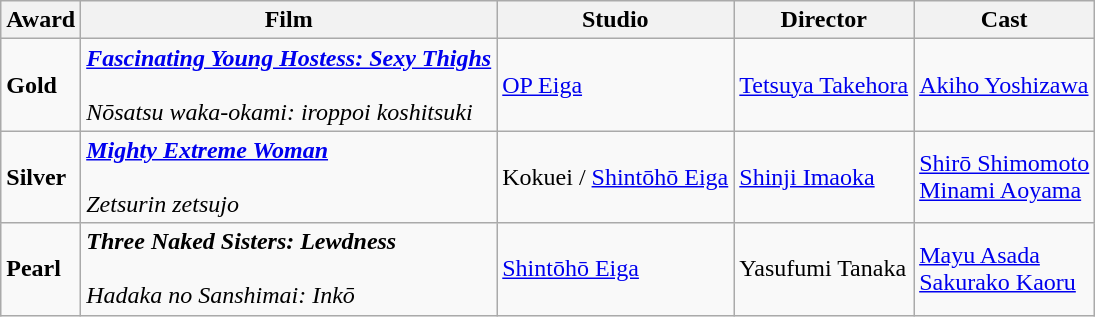<table class="wikitable">
<tr>
<th>Award</th>
<th>Film</th>
<th>Studio</th>
<th>Director</th>
<th>Cast</th>
</tr>
<tr>
<td><strong>Gold</strong></td>
<td><strong><em><a href='#'>Fascinating Young Hostess: Sexy Thighs</a></em></strong><br><br><em>Nōsatsu waka-okami: iroppoi koshitsuki</em></td>
<td><a href='#'>OP Eiga</a></td>
<td><a href='#'>Tetsuya Takehora</a></td>
<td><a href='#'>Akiho Yoshizawa</a></td>
</tr>
<tr>
<td><strong>Silver</strong></td>
<td><strong><em><a href='#'>Mighty Extreme Woman</a></em></strong><br><br><em>Zetsurin zetsujo</em></td>
<td>Kokuei / <a href='#'>Shintōhō Eiga</a></td>
<td><a href='#'>Shinji Imaoka</a></td>
<td><a href='#'>Shirō Shimomoto</a><br><a href='#'>Minami Aoyama</a></td>
</tr>
<tr>
<td><strong>Pearl</strong></td>
<td><strong><em>Three Naked Sisters: Lewdness</em></strong><br><br><em>Hadaka no Sanshimai: Inkō</em></td>
<td><a href='#'>Shintōhō Eiga</a></td>
<td>Yasufumi Tanaka</td>
<td><a href='#'>Mayu Asada</a><br><a href='#'>Sakurako Kaoru</a></td>
</tr>
</table>
